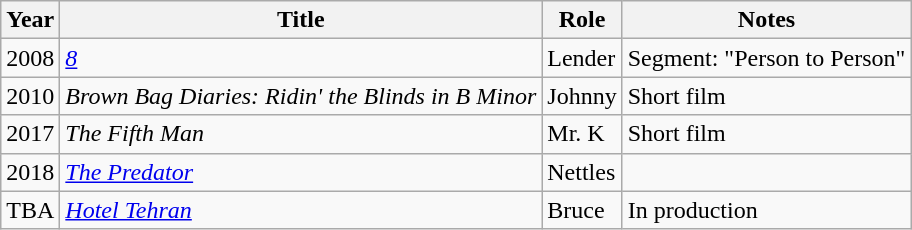<table class="wikitable">
<tr>
<th>Year</th>
<th>Title</th>
<th>Role</th>
<th>Notes</th>
</tr>
<tr>
<td>2008</td>
<td><em><a href='#'>8</a></em></td>
<td>Lender</td>
<td>Segment: "Person to Person"</td>
</tr>
<tr>
<td>2010</td>
<td><em>Brown Bag Diaries: Ridin' the Blinds in B Minor</em></td>
<td>Johnny</td>
<td>Short film</td>
</tr>
<tr>
<td>2017</td>
<td><em>The Fifth Man</em></td>
<td>Mr. K</td>
<td>Short film</td>
</tr>
<tr>
<td>2018</td>
<td><em><a href='#'>The Predator</a></em></td>
<td>Nettles</td>
<td></td>
</tr>
<tr>
<td>TBA</td>
<td><em><a href='#'>Hotel Tehran</a></em></td>
<td>Bruce</td>
<td>In production</td>
</tr>
</table>
